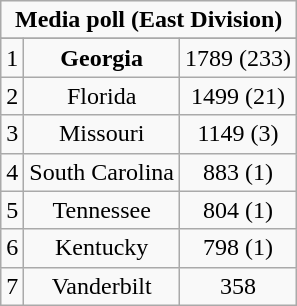<table class="wikitable" style="display: inline-table;">
<tr>
<td align="center" Colspan="3"><strong>Media poll (East Division)</strong></td>
</tr>
<tr align="center">
</tr>
<tr align="center">
<td>1</td>
<td><strong>Georgia</strong></td>
<td>1789 (233)</td>
</tr>
<tr align="center">
<td>2</td>
<td>Florida</td>
<td>1499 (21)</td>
</tr>
<tr align="center">
<td>3</td>
<td>Missouri</td>
<td>1149 (3)</td>
</tr>
<tr align="center">
<td>4</td>
<td>South Carolina</td>
<td>883 (1)</td>
</tr>
<tr align="center">
<td>5</td>
<td>Tennessee</td>
<td>804 (1)</td>
</tr>
<tr align="center">
<td>6</td>
<td>Kentucky</td>
<td>798 (1)</td>
</tr>
<tr align="center">
<td>7</td>
<td>Vanderbilt</td>
<td>358</td>
</tr>
</table>
